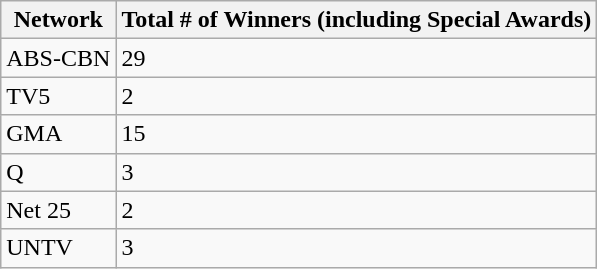<table class="wikitable sortable">
<tr>
<th>Network</th>
<th>Total # of Winners (including Special Awards)</th>
</tr>
<tr>
<td>ABS-CBN</td>
<td>29</td>
</tr>
<tr>
<td>TV5</td>
<td>2</td>
</tr>
<tr>
<td>GMA</td>
<td>15</td>
</tr>
<tr>
<td>Q</td>
<td>3</td>
</tr>
<tr>
<td>Net 25</td>
<td>2</td>
</tr>
<tr>
<td>UNTV</td>
<td>3</td>
</tr>
</table>
